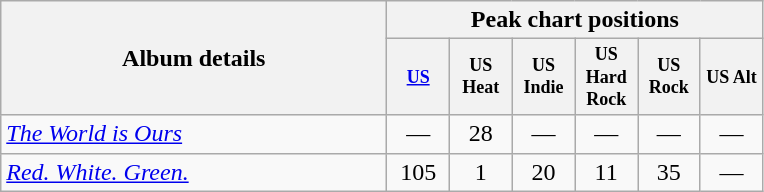<table class="wikitable" style="text-align:center;">
<tr>
<th rowspan =  2 width = 250>Album details</th>
<th colspan =  6>Peak chart positions</th>
</tr>
<tr>
<th style = "width:3em;font-size:75%"><a href='#'>US</a></th>
<th style = "width:3em;font-size:75%">US Heat</th>
<th style = "width:3em;font-size:75%">US Indie</th>
<th style = "width:3em;font-size:75%">US Hard Rock</th>
<th style = "width:3em;font-size:75%">US Rock</th>
<th style = "width:3em;font-size:75%">US Alt</th>
</tr>
<tr>
<td align=left><em><a href='#'>The World is Ours</a></em><br></td>
<td>—</td>
<td>28</td>
<td>—</td>
<td>—</td>
<td>—</td>
<td>—</td>
</tr>
<tr>
<td align=left><em><a href='#'>Red. White. Green.</a></em><br></td>
<td>105</td>
<td>1</td>
<td>20</td>
<td>11</td>
<td>35</td>
<td>—</td>
</tr>
</table>
